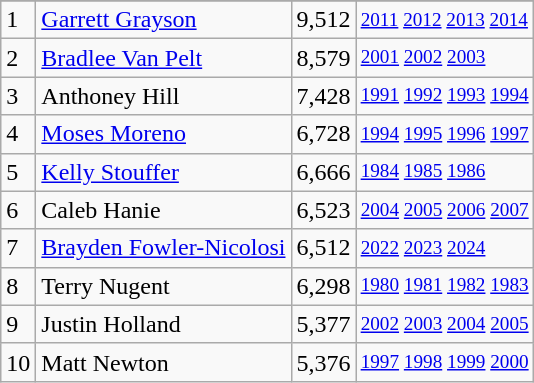<table class="wikitable">
<tr>
</tr>
<tr>
<td>1</td>
<td><a href='#'>Garrett Grayson</a></td>
<td><abbr>9,512</abbr></td>
<td style="font-size:80%;"><a href='#'>2011</a> <a href='#'>2012</a> <a href='#'>2013</a> <a href='#'>2014</a></td>
</tr>
<tr>
<td>2</td>
<td><a href='#'>Bradlee Van Pelt</a></td>
<td><abbr>8,579</abbr></td>
<td style="font-size:80%;"><a href='#'>2001</a> <a href='#'>2002</a> <a href='#'>2003</a></td>
</tr>
<tr>
<td>3</td>
<td>Anthoney Hill</td>
<td><abbr>7,428</abbr></td>
<td style="font-size:80%;"><a href='#'>1991</a> <a href='#'>1992</a> <a href='#'>1993</a> <a href='#'>1994</a></td>
</tr>
<tr>
<td>4</td>
<td><a href='#'>Moses Moreno</a></td>
<td><abbr>6,728</abbr></td>
<td style="font-size:80%;"><a href='#'>1994</a> <a href='#'>1995</a> <a href='#'>1996</a> <a href='#'>1997</a></td>
</tr>
<tr>
<td>5</td>
<td><a href='#'>Kelly Stouffer</a></td>
<td><abbr>6,666</abbr></td>
<td style="font-size:80%;"><a href='#'>1984</a> <a href='#'>1985</a> <a href='#'>1986</a></td>
</tr>
<tr>
<td>6</td>
<td>Caleb Hanie</td>
<td><abbr>6,523</abbr></td>
<td style="font-size:80%;"><a href='#'>2004</a> <a href='#'>2005</a> <a href='#'>2006</a> <a href='#'>2007</a></td>
</tr>
<tr>
<td>7</td>
<td><a href='#'>Brayden Fowler-Nicolosi</a></td>
<td><abbr>6,512</abbr> </td>
<td style="font-size:80%;"><a href='#'>2022</a> <a href='#'>2023</a> <a href='#'>2024</a></td>
</tr>
<tr>
<td>8</td>
<td>Terry Nugent</td>
<td><abbr>6,298</abbr></td>
<td style="font-size:80%;"><a href='#'>1980</a> <a href='#'>1981</a> <a href='#'>1982</a> <a href='#'>1983</a></td>
</tr>
<tr>
<td>9</td>
<td>Justin Holland</td>
<td><abbr>5,377</abbr></td>
<td style="font-size:80%;"><a href='#'>2002</a> <a href='#'>2003</a> <a href='#'>2004</a> <a href='#'>2005</a></td>
</tr>
<tr>
<td>10</td>
<td>Matt Newton</td>
<td><abbr>5,376</abbr></td>
<td style="font-size:80%;"><a href='#'>1997</a> <a href='#'>1998</a> <a href='#'>1999</a> <a href='#'>2000</a></td>
</tr>
</table>
